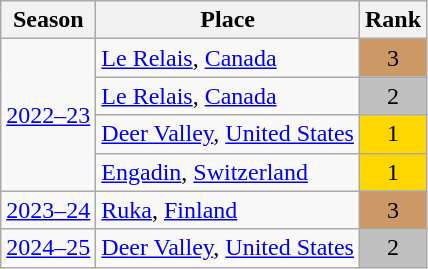<table class="wikitable sortable" style="text-align:center;">
<tr>
<th>Season</th>
<th>Place</th>
<th>Rank</th>
</tr>
<tr>
<td rowspan=4><a href='#'>2022–23</a></td>
<td style="text-align:left;"> <a href='#'>Le Relais</a>, <a href='#'>Canada</a></td>
<td bgcolor="cc9966">3</td>
</tr>
<tr>
<td style="text-align:left;"> <a href='#'>Le Relais</a>, <a href='#'>Canada</a></td>
<td bgcolor=silver>2</td>
</tr>
<tr>
<td style="text-align:left;"> <a href='#'>Deer Valley</a>, <a href='#'>United States</a></td>
<td bgcolor=gold>1</td>
</tr>
<tr>
<td style="text-align:left;"> <a href='#'>Engadin</a>, <a href='#'>Switzerland</a></td>
<td bgcolor=gold>1</td>
</tr>
<tr>
<td><a href='#'>2023–24</a></td>
<td style="text-align:left;"> <a href='#'>Ruka</a>, <a href='#'>Finland</a></td>
<td bgcolor="cc9966">3</td>
</tr>
<tr>
<td><a href='#'>2024–25</a></td>
<td style="text-align:left;"> <a href='#'>Deer Valley</a>, <a href='#'>United States</a></td>
<td bgcolor=silver>2</td>
</tr>
</table>
